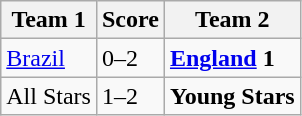<table class="wikitable">
<tr>
<th>Team 1</th>
<th>Score</th>
<th>Team 2</th>
</tr>
<tr>
<td><a href='#'>Brazil</a></td>
<td>0–2</td>
<td><strong><a href='#'>England</a> 1</strong></td>
</tr>
<tr>
<td>All Stars</td>
<td>1–2</td>
<td><strong>Young Stars</strong></td>
</tr>
</table>
